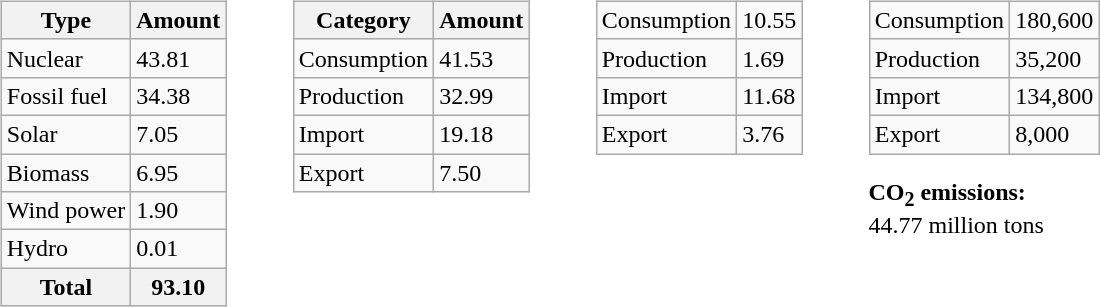<table>
<tr>
<td><br><table class=wikitable>
<tr>
<th>Type</th>
<th>Amount</th>
</tr>
<tr>
<td>Nuclear</td>
<td>43.81</td>
</tr>
<tr>
<td>Fossil fuel</td>
<td>34.38</td>
</tr>
<tr>
<td>Solar</td>
<td>7.05</td>
</tr>
<tr>
<td>Biomass</td>
<td>6.95</td>
</tr>
<tr>
<td>Wind power</td>
<td>1.90</td>
</tr>
<tr>
<td>Hydro</td>
<td>0.01</td>
</tr>
<tr>
<th>Total</th>
<th>93.10</th>
</tr>
</table>
</td>
<td width=15em>     </td>
<td valign=top><br><table class=wikitable>
<tr>
<th>Category</th>
<th>Amount</th>
</tr>
<tr>
<td>Consumption</td>
<td>41.53</td>
</tr>
<tr>
<td>Production</td>
<td>32.99</td>
</tr>
<tr>
<td>Import</td>
<td>19.18</td>
</tr>
<tr>
<td>Export</td>
<td>7.50</td>
</tr>
</table>
</td>
<td width=15em>     </td>
<td valign=top><br><table class=wikitable>
<tr>
<td>Consumption</td>
<td>10.55</td>
</tr>
<tr>
<td>Production</td>
<td>1.69</td>
</tr>
<tr>
<td>Import</td>
<td>11.68</td>
</tr>
<tr>
<td>Export</td>
<td>3.76</td>
</tr>
</table>
</td>
<td width=15em>     </td>
<td valign=top><br><table class=wikitable>
<tr>
<td>Consumption</td>
<td>180,600</td>
</tr>
<tr>
<td>Production</td>
<td>35,200</td>
</tr>
<tr>
<td>Import</td>
<td>134,800</td>
</tr>
<tr>
<td>Export</td>
<td>8,000</td>
</tr>
</table>
<strong>CO<sub>2</sub> emissions:</strong><br>44.77 million tons</td>
</tr>
</table>
